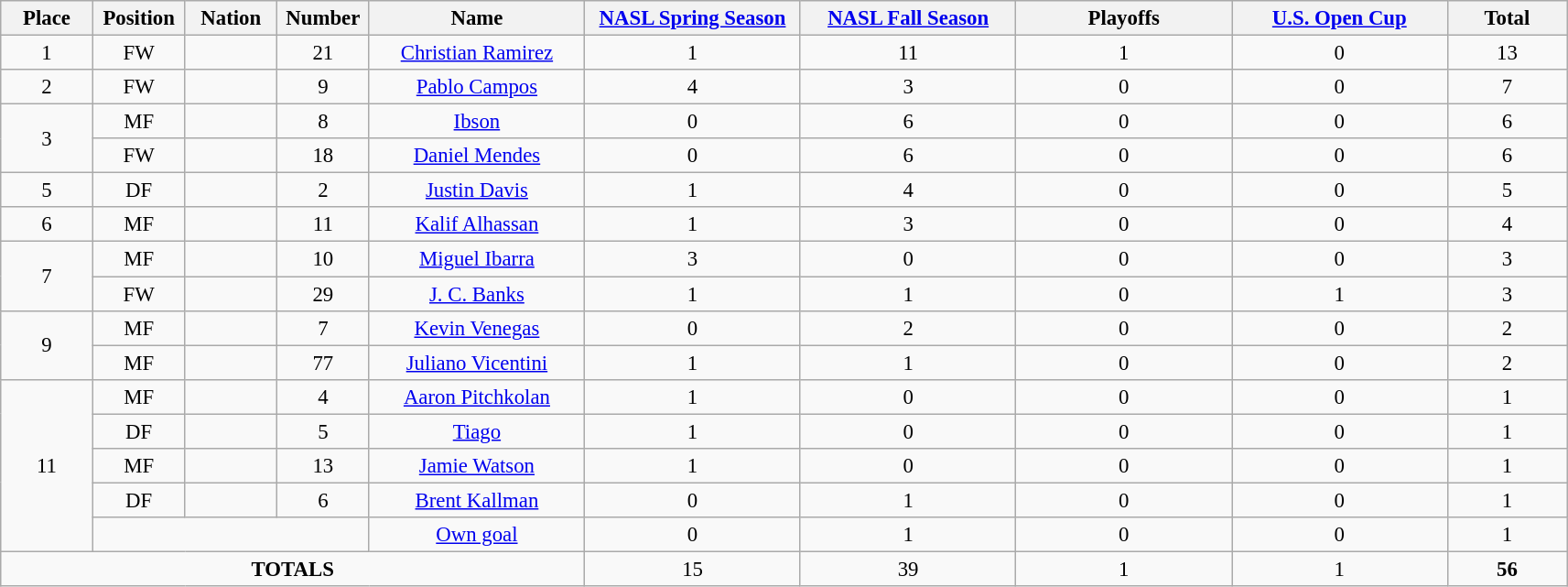<table class="wikitable" style="font-size: 95%; text-align: center;">
<tr>
<th width=60>Place</th>
<th width=60>Position</th>
<th width=60>Nation</th>
<th width=60>Number</th>
<th width=150>Name</th>
<th width=150><a href='#'>NASL Spring Season</a></th>
<th width=150><a href='#'>NASL Fall Season</a></th>
<th width=150>Playoffs</th>
<th width=150><a href='#'>U.S. Open Cup</a></th>
<th width=80>Total</th>
</tr>
<tr>
<td>1</td>
<td>FW</td>
<td></td>
<td>21</td>
<td><a href='#'>Christian Ramirez</a></td>
<td>1</td>
<td>11</td>
<td>1</td>
<td>0</td>
<td>13</td>
</tr>
<tr>
<td>2</td>
<td>FW</td>
<td></td>
<td>9</td>
<td><a href='#'>Pablo Campos</a></td>
<td>4</td>
<td>3</td>
<td>0</td>
<td>0</td>
<td>7</td>
</tr>
<tr>
<td rowspan="2">3</td>
<td>MF</td>
<td></td>
<td>8</td>
<td><a href='#'>Ibson</a></td>
<td>0</td>
<td>6</td>
<td>0</td>
<td>0</td>
<td>6</td>
</tr>
<tr>
<td>FW</td>
<td></td>
<td>18</td>
<td><a href='#'>Daniel Mendes</a></td>
<td>0</td>
<td>6</td>
<td>0</td>
<td>0</td>
<td>6</td>
</tr>
<tr>
<td>5</td>
<td>DF</td>
<td></td>
<td>2</td>
<td><a href='#'>Justin Davis</a></td>
<td>1</td>
<td>4</td>
<td>0</td>
<td>0</td>
<td>5</td>
</tr>
<tr>
<td>6</td>
<td>MF</td>
<td></td>
<td>11</td>
<td><a href='#'>Kalif Alhassan</a></td>
<td>1</td>
<td>3</td>
<td>0</td>
<td>0</td>
<td>4</td>
</tr>
<tr>
<td rowspan="2">7</td>
<td>MF</td>
<td></td>
<td>10</td>
<td><a href='#'>Miguel Ibarra</a></td>
<td>3</td>
<td>0</td>
<td>0</td>
<td>0</td>
<td>3</td>
</tr>
<tr>
<td>FW</td>
<td></td>
<td>29</td>
<td><a href='#'>J. C. Banks</a></td>
<td>1</td>
<td>1</td>
<td>0</td>
<td>1</td>
<td>3</td>
</tr>
<tr>
<td rowspan="2">9</td>
<td>MF</td>
<td></td>
<td>7</td>
<td><a href='#'>Kevin Venegas</a></td>
<td>0</td>
<td>2</td>
<td>0</td>
<td>0</td>
<td>2</td>
</tr>
<tr>
<td>MF</td>
<td></td>
<td>77</td>
<td><a href='#'>Juliano Vicentini</a></td>
<td>1</td>
<td>1</td>
<td>0</td>
<td>0</td>
<td>2</td>
</tr>
<tr>
<td rowspan="5">11</td>
<td>MF</td>
<td></td>
<td>4</td>
<td><a href='#'>Aaron Pitchkolan</a></td>
<td>1</td>
<td>0</td>
<td>0</td>
<td>0</td>
<td>1</td>
</tr>
<tr>
<td>DF</td>
<td></td>
<td>5</td>
<td><a href='#'>Tiago</a></td>
<td>1</td>
<td>0</td>
<td>0</td>
<td>0</td>
<td>1</td>
</tr>
<tr>
<td>MF</td>
<td></td>
<td>13</td>
<td><a href='#'>Jamie Watson</a></td>
<td>1</td>
<td>0</td>
<td>0</td>
<td>0</td>
<td>1</td>
</tr>
<tr>
<td>DF</td>
<td></td>
<td>6</td>
<td><a href='#'>Brent Kallman</a></td>
<td>0</td>
<td>1</td>
<td>0</td>
<td>0</td>
<td>1</td>
</tr>
<tr>
<td colspan="3"></td>
<td><a href='#'>Own goal</a></td>
<td>0</td>
<td>1</td>
<td>0</td>
<td>0</td>
<td>1</td>
</tr>
<tr>
<td colspan="5"><strong>TOTALS</strong></td>
<td>15</td>
<td>39</td>
<td>1</td>
<td>1</td>
<td><strong>56</strong></td>
</tr>
</table>
